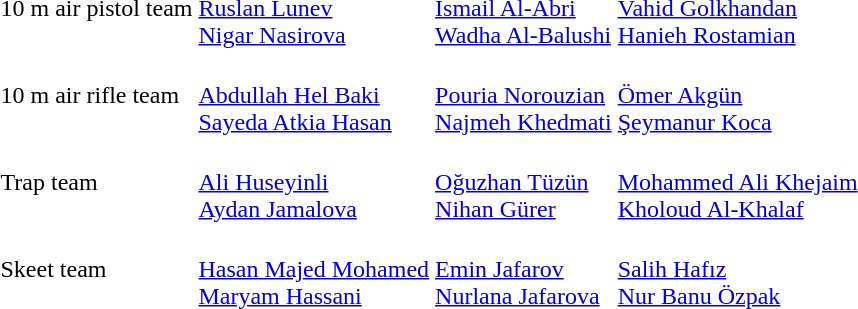<table>
<tr>
<td>10 m air pistol team</td>
<td><br><a href='#'>Ruslan Lunev</a><br><a href='#'>Nigar Nasirova</a></td>
<td><br><a href='#'>Ismail Al-Abri</a><br><a href='#'>Wadha Al-Balushi</a></td>
<td><br><a href='#'>Vahid Golkhandan</a><br><a href='#'>Hanieh Rostamian</a></td>
</tr>
<tr>
<td>10 m air rifle team</td>
<td><br><a href='#'>Abdullah Hel Baki</a><br><a href='#'>Sayeda Atkia Hasan</a></td>
<td><br><a href='#'>Pouria Norouzian</a><br><a href='#'>Najmeh Khedmati</a></td>
<td><br><a href='#'>Ömer Akgün</a><br><a href='#'>Şeymanur Koca</a></td>
</tr>
<tr>
<td>Trap team</td>
<td><br><a href='#'>Ali Huseyinli</a><br><a href='#'>Aydan Jamalova</a></td>
<td><br><a href='#'>Oğuzhan Tüzün</a><br><a href='#'>Nihan Gürer</a></td>
<td><br><a href='#'>Mohammed Ali Khejaim</a><br><a href='#'>Kholoud Al-Khalaf</a></td>
</tr>
<tr>
<td>Skeet team</td>
<td><br><a href='#'>Hasan Majed Mohamed</a><br><a href='#'>Maryam Hassani</a></td>
<td><br><a href='#'>Emin Jafarov</a><br><a href='#'>Nurlana Jafarova</a></td>
<td><br><a href='#'>Salih Hafız</a><br><a href='#'>Nur Banu Özpak</a></td>
</tr>
</table>
